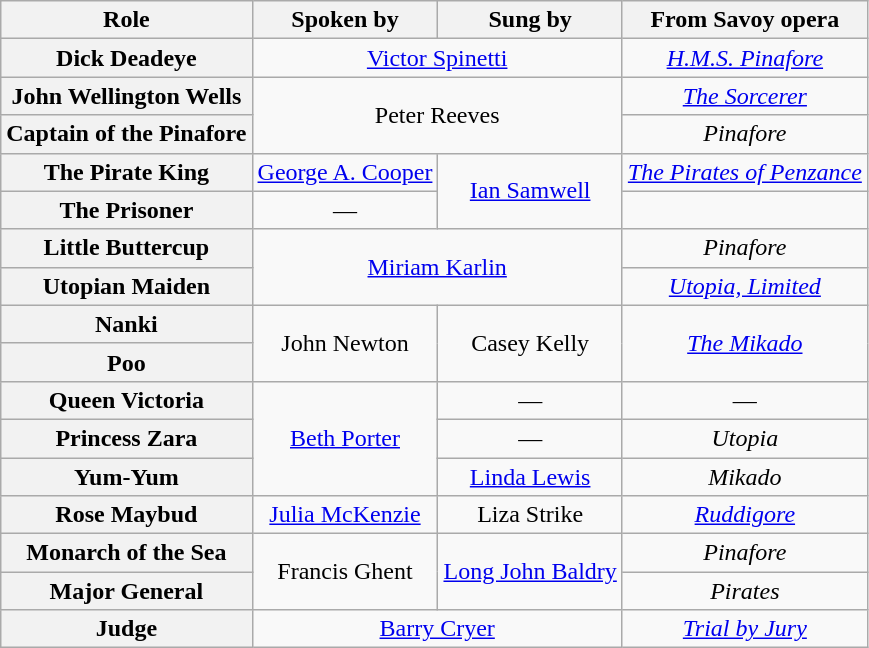<table class="wikitable">
<tr>
<th scope="col">Role</th>
<th scope="col">Spoken by</th>
<th scope="col">Sung by</th>
<th scope="col">From Savoy opera</th>
</tr>
<tr>
<th>Dick Deadeye</th>
<td align=center colspan="2"><a href='#'>Victor Spinetti</a></td>
<td align=center><em><a href='#'>H.M.S. Pinafore</a></em></td>
</tr>
<tr>
<th>John Wellington Wells</th>
<td align=center rowspan="2" colspan="2">Peter Reeves</td>
<td align=center><em><a href='#'>The Sorcerer</a></em></td>
</tr>
<tr>
<th>Captain of the Pinafore</th>
<td align=center><em>Pinafore</em></td>
</tr>
<tr>
<th>The Pirate King</th>
<td align=center><a href='#'>George A. Cooper</a></td>
<td align=center rowspan="2"><a href='#'>Ian Samwell</a></td>
<td align=center><em><a href='#'>The Pirates of Penzance</a></em></td>
</tr>
<tr>
<th>The Prisoner</th>
<td align=center>—</td>
<td align=center></td>
</tr>
<tr>
<th>Little Buttercup</th>
<td align=center colspan="2" rowspan="2"><a href='#'>Miriam Karlin</a></td>
<td align=center><em>Pinafore</em></td>
</tr>
<tr>
<th>Utopian Maiden</th>
<td align=center><em><a href='#'>Utopia, Limited</a></em></td>
</tr>
<tr>
<th>Nanki</th>
<td align=center rowspan="2">John Newton</td>
<td align=center rowspan="2">Casey Kelly</td>
<td align=center colspan="2" rowspan="2"><em><a href='#'>The Mikado</a></em></td>
</tr>
<tr>
<th>Poo</th>
</tr>
<tr>
<th>Queen Victoria</th>
<td align=center rowspan="3"><a href='#'>Beth Porter</a></td>
<td align=center>—</td>
<td align=center>—</td>
</tr>
<tr>
<th>Princess Zara</th>
<td align=center>—</td>
<td align=center><em>Utopia</em></td>
</tr>
<tr>
<th>Yum-Yum</th>
<td align=center><a href='#'>Linda Lewis</a></td>
<td align=center><em>Mikado</em></td>
</tr>
<tr>
<th>Rose Maybud</th>
<td align=center><a href='#'>Julia McKenzie</a></td>
<td align=center>Liza Strike</td>
<td align=center><em><a href='#'>Ruddigore</a></em></td>
</tr>
<tr>
<th>Monarch of the Sea</th>
<td align=center rowspan="2">Francis Ghent</td>
<td align=center rowspan="2"><a href='#'>Long John Baldry</a></td>
<td align=center><em>Pinafore</em></td>
</tr>
<tr>
<th>Major General</th>
<td align=center><em>Pirates</em></td>
</tr>
<tr>
<th>Judge</th>
<td align=center colspan="2"><a href='#'>Barry Cryer</a></td>
<td align=center><em><a href='#'>Trial by Jury</a></em></td>
</tr>
</table>
